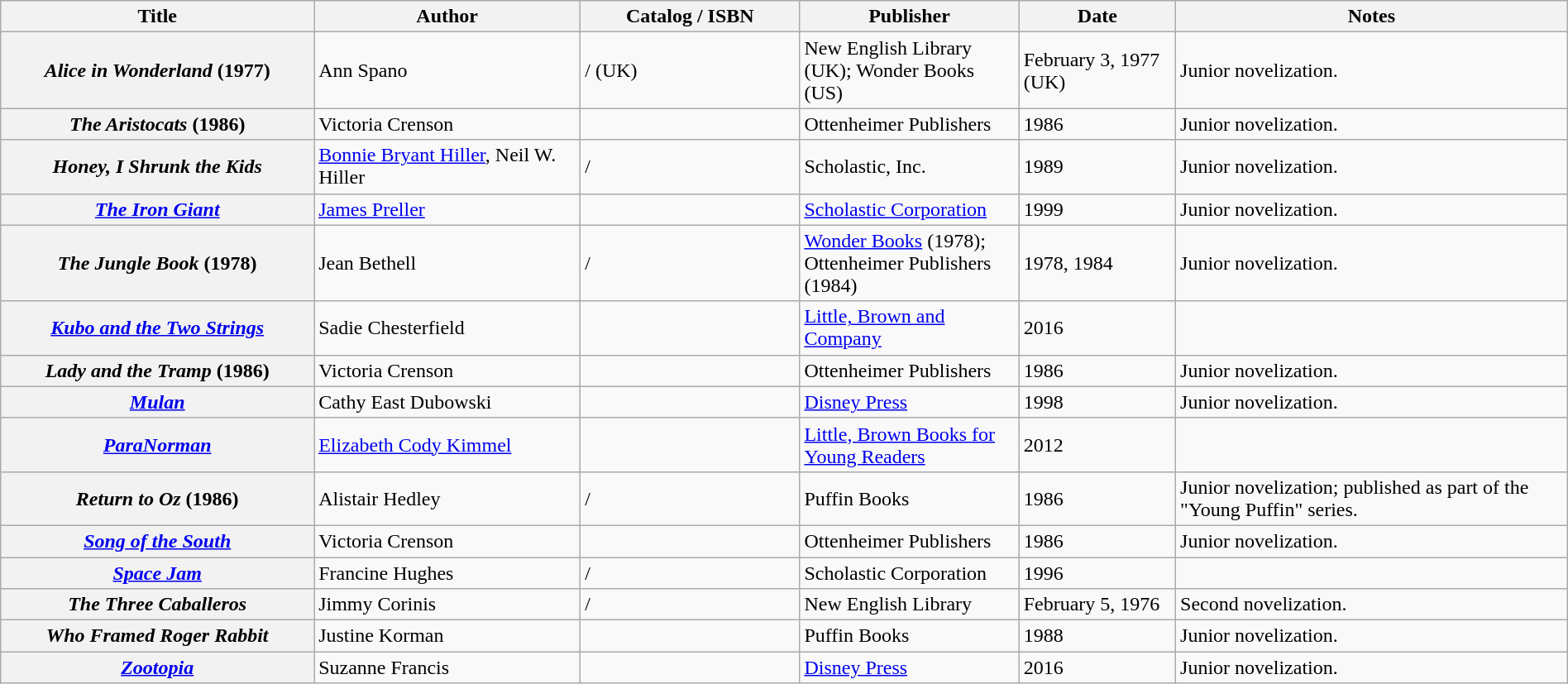<table class="wikitable sortable" style="width:100%;">
<tr>
<th width=20%>Title</th>
<th width=17%>Author</th>
<th width=14%>Catalog / ISBN</th>
<th width=14%>Publisher</th>
<th width=10%>Date</th>
<th width=25%>Notes</th>
</tr>
<tr>
<th> <em>Alice in Wonderland</em> (1977)</th>
<td>Ann Spano</td>
<td> /  (UK)</td>
<td>New English Library (UK); Wonder Books (US)</td>
<td>February 3, 1977 (UK)</td>
<td>Junior novelization.</td>
</tr>
<tr>
<th><em>The Aristocats</em> (1986)</th>
<td>Victoria Crenson</td>
<td></td>
<td>Ottenheimer Publishers</td>
<td>1986</td>
<td>Junior novelization.</td>
</tr>
<tr>
<th><em>Honey, I Shrunk the Kids</em></th>
<td><a href='#'>Bonnie Bryant Hiller</a>, Neil W. Hiller</td>
<td> / </td>
<td>Scholastic, Inc.</td>
<td>1989</td>
<td>Junior novelization.</td>
</tr>
<tr>
<th><em><a href='#'>The Iron Giant</a></em></th>
<td><a href='#'>James Preller</a></td>
<td></td>
<td><a href='#'>Scholastic Corporation</a></td>
<td>1999</td>
<td>Junior novelization.</td>
</tr>
<tr>
<th> <em>The Jungle Book</em> (1978)</th>
<td>Jean Bethell</td>
<td> / </td>
<td><a href='#'>Wonder Books</a> (1978); Ottenheimer Publishers (1984)</td>
<td>1978, 1984</td>
<td>Junior novelization.</td>
</tr>
<tr>
<th><em><a href='#'>Kubo and the Two Strings</a></em></th>
<td>Sadie Chesterfield</td>
<td></td>
<td><a href='#'>Little, Brown and Company</a></td>
<td>2016</td>
<td></td>
</tr>
<tr>
<th> <em>Lady and the Tramp</em> (1986)</th>
<td>Victoria Crenson</td>
<td></td>
<td>Ottenheimer Publishers</td>
<td>1986</td>
<td>Junior novelization.</td>
</tr>
<tr>
<th><em><a href='#'>Mulan</a></em></th>
<td>Cathy East Dubowski</td>
<td></td>
<td><a href='#'>Disney Press</a></td>
<td>1998</td>
<td>Junior novelization.</td>
</tr>
<tr>
<th><em><a href='#'>ParaNorman</a></em></th>
<td><a href='#'>Elizabeth Cody Kimmel</a></td>
<td></td>
<td><a href='#'>Little, Brown Books for Young Readers</a></td>
<td>2012</td>
<td></td>
</tr>
<tr>
<th><em>Return to Oz</em> (1986)</th>
<td>Alistair Hedley</td>
<td> / </td>
<td>Puffin Books</td>
<td>1986</td>
<td>Junior novelization; published as part of the "Young Puffin" series.</td>
</tr>
<tr>
<th><em><a href='#'>Song of the South</a></em></th>
<td>Victoria Crenson</td>
<td></td>
<td>Ottenheimer Publishers</td>
<td>1986</td>
<td>Junior novelization.</td>
</tr>
<tr>
<th><em><a href='#'>Space Jam</a></em></th>
<td>Francine Hughes</td>
<td> / </td>
<td>Scholastic Corporation</td>
<td>1996</td>
<td></td>
</tr>
<tr>
<th><em>The Three Caballeros</em></th>
<td>Jimmy Corinis</td>
<td> / </td>
<td>New English Library</td>
<td>February 5, 1976</td>
<td>Second novelization.</td>
</tr>
<tr>
<th><em>Who Framed Roger Rabbit</em></th>
<td>Justine Korman</td>
<td></td>
<td>Puffin Books</td>
<td>1988</td>
<td>Junior novelization.</td>
</tr>
<tr>
<th><em><a href='#'>Zootopia</a></em></th>
<td>Suzanne Francis</td>
<td></td>
<td><a href='#'>Disney Press</a></td>
<td>2016</td>
<td>Junior novelization.</td>
</tr>
</table>
